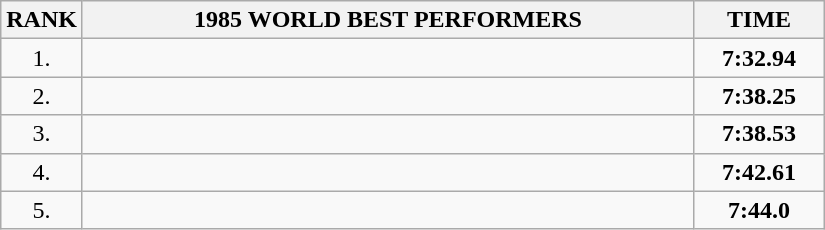<table class="wikitable sortable">
<tr>
<th>RANK</th>
<th align="center" style="width: 25em">1985 WORLD BEST PERFORMERS</th>
<th align="center" style="width: 5em">TIME</th>
</tr>
<tr>
<td align="center">1.</td>
<td></td>
<td align="center"><strong>7:32.94</strong></td>
</tr>
<tr>
<td align="center">2.</td>
<td></td>
<td align="center"><strong>7:38.25</strong></td>
</tr>
<tr>
<td align="center">3.</td>
<td></td>
<td align="center"><strong>7:38.53</strong></td>
</tr>
<tr>
<td align="center">4.</td>
<td></td>
<td align="center"><strong>7:42.61</strong></td>
</tr>
<tr>
<td align="center">5.</td>
<td></td>
<td align="center"><strong>7:44.0</strong></td>
</tr>
</table>
